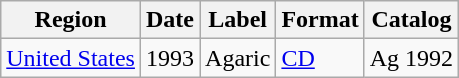<table class="wikitable">
<tr>
<th>Region</th>
<th>Date</th>
<th>Label</th>
<th>Format</th>
<th>Catalog</th>
</tr>
<tr>
<td><a href='#'>United States</a></td>
<td>1993</td>
<td>Agaric</td>
<td><a href='#'>CD</a></td>
<td>Ag 1992</td>
</tr>
</table>
